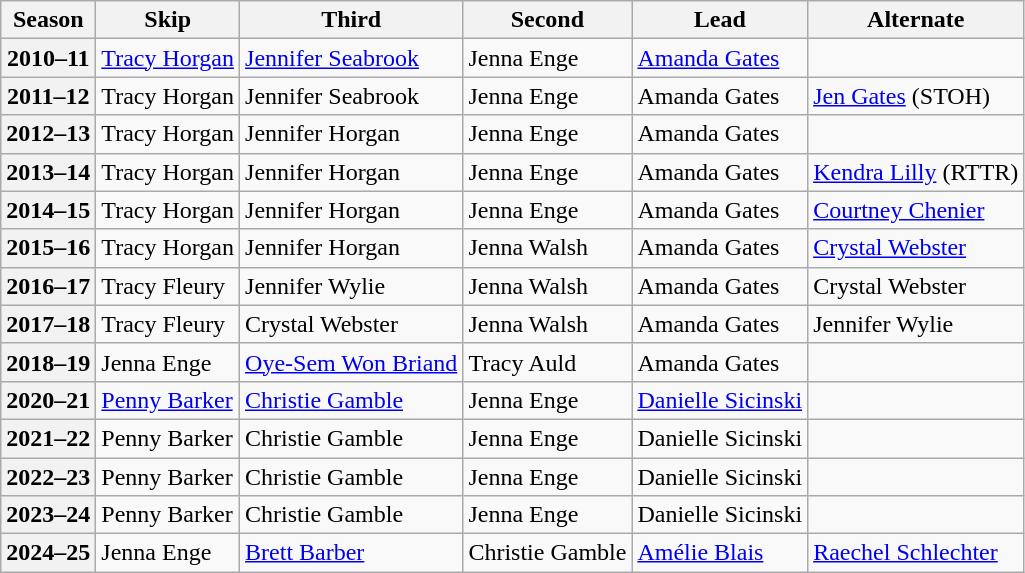<table class="wikitable">
<tr>
<th scope="col">Season</th>
<th scope="col">Skip</th>
<th scope="col">Third</th>
<th scope="col">Second</th>
<th scope="col">Lead</th>
<th scope="col">Alternate</th>
</tr>
<tr>
<th scope="row">2010–11</th>
<td><a href='#'>Tracy Horgan</a></td>
<td><a href='#'>Jennifer Seabrook</a></td>
<td>Jenna Enge</td>
<td><a href='#'>Amanda Gates</a></td>
<td></td>
</tr>
<tr>
<th scope="row">2011–12</th>
<td>Tracy Horgan</td>
<td>Jennifer Seabrook</td>
<td>Jenna Enge</td>
<td>Amanda Gates</td>
<td><a href='#'>Jen Gates</a> (STOH)</td>
</tr>
<tr>
<th scope="row">2012–13</th>
<td>Tracy Horgan</td>
<td>Jennifer Horgan</td>
<td>Jenna Enge</td>
<td>Amanda Gates</td>
<td></td>
</tr>
<tr>
<th scope="row">2013–14</th>
<td>Tracy Horgan</td>
<td>Jennifer Horgan</td>
<td>Jenna Enge</td>
<td>Amanda Gates</td>
<td><a href='#'>Kendra Lilly</a> (RTTR)</td>
</tr>
<tr>
<th scope="row">2014–15</th>
<td>Tracy Horgan</td>
<td>Jennifer Horgan</td>
<td>Jenna Enge</td>
<td>Amanda Gates</td>
<td><a href='#'>Courtney Chenier</a></td>
</tr>
<tr>
<th scope="row">2015–16</th>
<td>Tracy Horgan</td>
<td>Jennifer Horgan</td>
<td>Jenna Walsh</td>
<td>Amanda Gates</td>
<td><a href='#'>Crystal Webster</a></td>
</tr>
<tr>
<th scope="row">2016–17</th>
<td>Tracy Fleury</td>
<td>Jennifer Wylie</td>
<td>Jenna Walsh</td>
<td>Amanda Gates</td>
<td>Crystal Webster</td>
</tr>
<tr>
<th scope="row">2017–18</th>
<td>Tracy Fleury</td>
<td>Crystal Webster</td>
<td>Jenna Walsh</td>
<td>Amanda Gates</td>
<td>Jennifer Wylie</td>
</tr>
<tr>
<th scope="row">2018–19</th>
<td>Jenna Enge</td>
<td><a href='#'>Oye-Sem Won Briand</a></td>
<td>Tracy Auld</td>
<td>Amanda Gates</td>
<td></td>
</tr>
<tr>
<th scope="row">2020–21</th>
<td><a href='#'>Penny Barker</a></td>
<td><a href='#'>Christie Gamble</a></td>
<td>Jenna Enge</td>
<td><a href='#'>Danielle Sicinski</a></td>
<td></td>
</tr>
<tr>
<th scope="row">2021–22</th>
<td>Penny Barker</td>
<td>Christie Gamble</td>
<td>Jenna Enge</td>
<td>Danielle Sicinski</td>
<td></td>
</tr>
<tr>
<th scope="row">2022–23</th>
<td>Penny Barker</td>
<td>Christie Gamble</td>
<td>Jenna Enge</td>
<td>Danielle Sicinski</td>
<td></td>
</tr>
<tr>
<th scope="row">2023–24</th>
<td>Penny Barker</td>
<td>Christie Gamble</td>
<td>Jenna Enge</td>
<td>Danielle Sicinski</td>
<td></td>
</tr>
<tr>
<th scope="row">2024–25</th>
<td>Jenna Enge</td>
<td><a href='#'>Brett Barber</a></td>
<td>Christie Gamble</td>
<td><a href='#'>Amélie Blais</a></td>
<td><a href='#'>Raechel Schlechter</a></td>
</tr>
</table>
